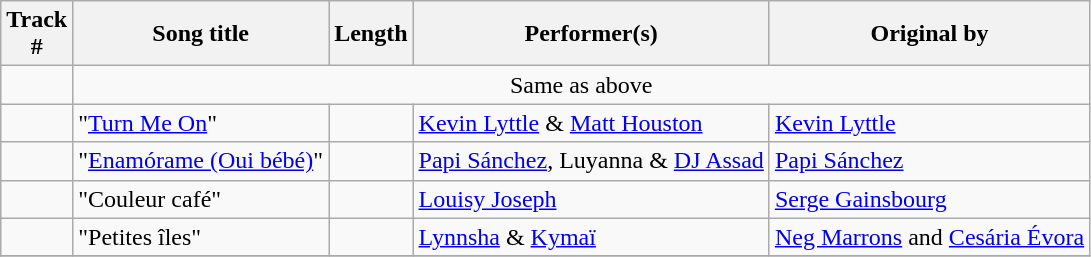<table class="wikitable">
<tr>
<th>Track <br>#</th>
<th><strong>Song title</strong></th>
<th>Length</th>
<th><strong>Performer(s)</strong></th>
<th>Original by</th>
</tr>
<tr>
<td></td>
<td colspan=4 style="text-align:center;">Same as above</td>
</tr>
<tr>
<td></td>
<td>"<a href='#'>Turn Me On</a>"</td>
<td></td>
<td><a href='#'>Kevin Lyttle</a> & <a href='#'>Matt Houston</a></td>
<td><a href='#'>Kevin Lyttle</a></td>
</tr>
<tr>
<td></td>
<td>"<a href='#'>Enamórame (Oui bébé)</a>"</td>
<td></td>
<td><a href='#'>Papi Sánchez</a>, Luyanna & <a href='#'>DJ Assad</a></td>
<td><a href='#'>Papi Sánchez</a></td>
</tr>
<tr>
<td></td>
<td>"Couleur café"</td>
<td></td>
<td><a href='#'>Louisy Joseph</a></td>
<td><a href='#'>Serge Gainsbourg</a></td>
</tr>
<tr>
<td></td>
<td>"Petites îles"</td>
<td></td>
<td><a href='#'>Lynnsha</a> & <a href='#'>Kymaï</a></td>
<td><a href='#'>Neg Marrons</a> and <a href='#'>Cesária Évora</a></td>
</tr>
<tr>
</tr>
</table>
